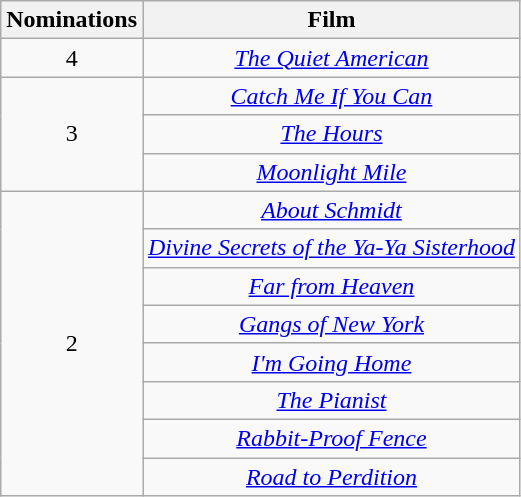<table class="wikitable plainrowheaders" style="text-align:center;">
<tr>
<th scope="col" style="width:55px;">Nominations</th>
<th scope="col" style="text-align:center;">Film</th>
</tr>
<tr>
<td scope=row rowspan=1 style="text-align:center;">4</td>
<td><em><a href='#'>The Quiet American</a></em></td>
</tr>
<tr>
<td scope=row rowspan=3 style="text-align:center;">3</td>
<td><em><a href='#'>Catch Me If You Can</a></em></td>
</tr>
<tr>
<td><em><a href='#'>The Hours</a></em></td>
</tr>
<tr>
<td><em><a href='#'>Moonlight Mile</a></em></td>
</tr>
<tr>
<td scope=row rowspan=8 style="text-align:center;">2</td>
<td><em><a href='#'>About Schmidt</a></em></td>
</tr>
<tr>
<td><em><a href='#'>Divine Secrets of the Ya-Ya Sisterhood</a></em></td>
</tr>
<tr>
<td><em><a href='#'>Far from Heaven</a></em></td>
</tr>
<tr>
<td><em><a href='#'>Gangs of New York</a></em></td>
</tr>
<tr>
<td><em><a href='#'>I'm Going Home</a></em></td>
</tr>
<tr>
<td><em><a href='#'>The Pianist</a></em></td>
</tr>
<tr>
<td><em><a href='#'>Rabbit-Proof Fence</a></em></td>
</tr>
<tr>
<td><em><a href='#'>Road to Perdition</a></em></td>
</tr>
</table>
